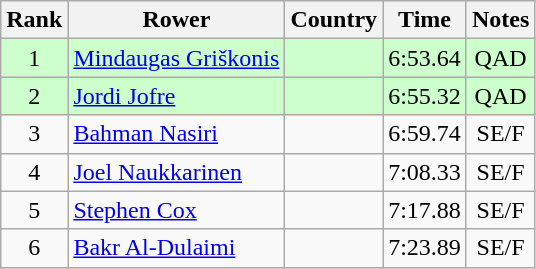<table class="wikitable" style="text-align:center">
<tr>
<th>Rank</th>
<th>Rower</th>
<th>Country</th>
<th>Time</th>
<th>Notes</th>
</tr>
<tr bgcolor=ccffcc>
<td>1</td>
<td align="left"><a href='#'>Mindaugas Griškonis</a></td>
<td align="left"></td>
<td>6:53.64</td>
<td>QAD</td>
</tr>
<tr bgcolor=ccffcc>
<td>2</td>
<td align="left"><a href='#'>Jordi Jofre</a></td>
<td align="left"></td>
<td>6:55.32</td>
<td>QAD</td>
</tr>
<tr>
<td>3</td>
<td align="left"><a href='#'>Bahman Nasiri</a></td>
<td align="left"></td>
<td>6:59.74</td>
<td>SE/F</td>
</tr>
<tr>
<td>4</td>
<td align="left"><a href='#'>Joel Naukkarinen</a></td>
<td align="left"></td>
<td>7:08.33</td>
<td>SE/F</td>
</tr>
<tr>
<td>5</td>
<td align="left"><a href='#'>Stephen Cox</a></td>
<td align="left"></td>
<td>7:17.88</td>
<td>SE/F</td>
</tr>
<tr>
<td>6</td>
<td align="left"><a href='#'>Bakr Al-Dulaimi</a></td>
<td align="left"></td>
<td>7:23.89</td>
<td>SE/F</td>
</tr>
</table>
